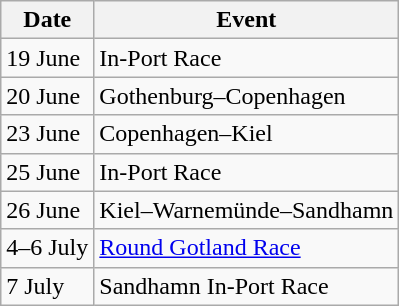<table class=wikitable>
<tr>
<th>Date</th>
<th>Event</th>
</tr>
<tr>
<td>19 June</td>
<td>In-Port Race</td>
</tr>
<tr>
<td>20 June</td>
<td>Gothenburg–Copenhagen</td>
</tr>
<tr>
<td>23 June</td>
<td>Copenhagen–Kiel</td>
</tr>
<tr>
<td>25 June</td>
<td>In-Port Race</td>
</tr>
<tr>
<td>26 June</td>
<td>Kiel–Warnemünde–Sandhamn</td>
</tr>
<tr>
<td>4–6 July</td>
<td><a href='#'>Round Gotland Race</a></td>
</tr>
<tr>
<td>7 July</td>
<td>Sandhamn In-Port Race</td>
</tr>
</table>
